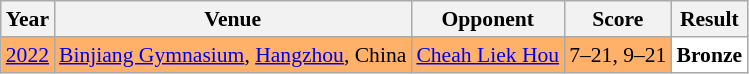<table class="sortable wikitable" style="font-size: 90%;">
<tr>
<th>Year</th>
<th>Venue</th>
<th>Opponent</th>
<th>Score</th>
<th>Result</th>
</tr>
<tr style="background:#FFB069">
<td align="center"><a href='#'>2022</a></td>
<td align="left"><a href='#'>Binjiang Gymnasium</a>, <a href='#'>Hangzhou</a>, China</td>
<td align="left"> <a href='#'>Cheah Liek Hou</a></td>
<td align="left">7–21, 9–21</td>
<td style="text-align:left; background:white"> <strong>Bronze</strong></td>
</tr>
</table>
